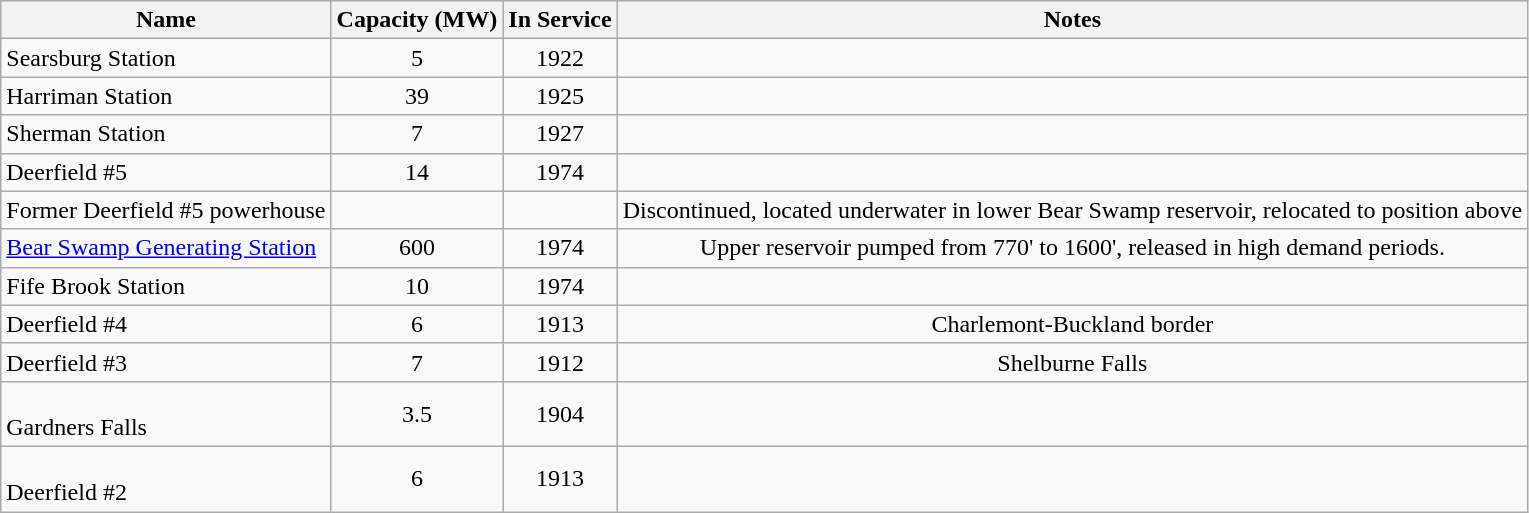<table class="wikitable">
<tr>
<th>Name</th>
<th>Capacity (MW)</th>
<th>In Service</th>
<th>Notes</th>
</tr>
<tr>
<td style="text-align: left; top">Searsburg Station</td>
<td style="text-align: center; top">5</td>
<td style="text-align: center; top">1922</td>
<td style="text-align: center; top"></td>
</tr>
<tr>
<td style="text-align: left; top">Harriman Station</td>
<td style="text-align: center; top">39</td>
<td style="text-align: center; top">1925</td>
<td style="text-align: center; top"></td>
</tr>
<tr>
<td style="text-align: left; top">Sherman Station</td>
<td style="text-align: center; top">7</td>
<td style="text-align: center; top">1927</td>
<td style="text-align: center; top"></td>
</tr>
<tr>
<td style="text-align: left; top">Deerfield #5</td>
<td style="text-align: center; top">14</td>
<td style="text-align: center; top">1974</td>
<td style="text-align: center; top"></td>
</tr>
<tr>
<td style="text-align: left; top">Former Deerfield #5 powerhouse</td>
<td style="text-align: center; top"></td>
<td style="text-align: center; top"></td>
<td style="text-align: center; top">Discontinued, located underwater in lower Bear Swamp reservoir, relocated to position above</td>
</tr>
<tr>
<td style="text-align: left; top"><a href='#'>Bear Swamp Generating Station</a></td>
<td style="text-align: center; top">600</td>
<td style="text-align: center; top">1974</td>
<td style="text-align: center; top">Upper reservoir pumped from 770' to 1600', released in high demand periods.</td>
</tr>
<tr>
<td style="text-align: left; top">Fife Brook Station</td>
<td style="text-align: center; top">10</td>
<td style="text-align: center; top">1974</td>
<td style="text-align: center; top"></td>
</tr>
<tr>
<td style="text-align: left; top">Deerfield #4</td>
<td style="text-align: center; top">6</td>
<td style="text-align: center; top">1913</td>
<td style="text-align: center; top">Charlemont-Buckland border</td>
</tr>
<tr>
<td style="text-align: left; top">Deerfield #3</td>
<td style="text-align: center; top">7</td>
<td style="text-align: center; top">1912</td>
<td style="text-align: center; top">Shelburne Falls</td>
</tr>
<tr>
<td style="text-align: left; top"><br>Gardners Falls</td>
<td style="text-align: center; top">3.5</td>
<td style="text-align: center; top">1904</td>
<td style="text-align: center; top"></td>
</tr>
<tr>
<td style="text-align: left; top"><br>Deerfield #2</td>
<td style="text-align: center; top">6</td>
<td style="text-align: center; top">1913</td>
<td style="text-align: center; top"></td>
</tr>
</table>
